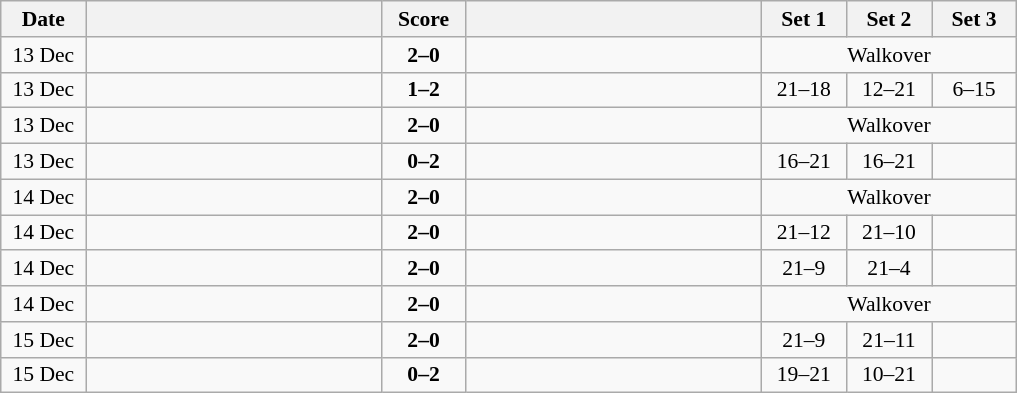<table class="wikitable" style="text-align: center; font-size:90% ">
<tr>
<th width="50">Date</th>
<th align="right" width="190"></th>
<th width="50">Score</th>
<th align="left" width="190"></th>
<th width="50">Set 1</th>
<th width="50">Set 2</th>
<th width="50">Set 3</th>
</tr>
<tr>
<td>13 Dec</td>
<td align=right><strong></strong></td>
<td align=center><strong>2–0</strong></td>
<td align=left></td>
<td colspan=3>Walkover</td>
</tr>
<tr>
<td>13 Dec</td>
<td align=right></td>
<td align=center><strong>1–2</strong></td>
<td align=left><strong></strong></td>
<td>21–18</td>
<td>12–21</td>
<td>6–15</td>
</tr>
<tr>
<td>13 Dec</td>
<td align=right><strong></strong></td>
<td align=center><strong>2–0</strong></td>
<td align=left></td>
<td colspan=3>Walkover</td>
</tr>
<tr>
<td>13 Dec</td>
<td align=right></td>
<td align=center><strong>0–2</strong></td>
<td align=left><strong></strong></td>
<td>16–21</td>
<td>16–21</td>
<td></td>
</tr>
<tr>
<td>14 Dec</td>
<td align=right><strong></strong></td>
<td align=center><strong>2–0</strong></td>
<td align=left></td>
<td colspan=3>Walkover</td>
</tr>
<tr>
<td>14 Dec</td>
<td align=right><strong></strong></td>
<td align=center><strong>2–0</strong></td>
<td align=left></td>
<td>21–12</td>
<td>21–10</td>
<td></td>
</tr>
<tr>
<td>14 Dec</td>
<td align=right><strong></strong></td>
<td align=center><strong>2–0</strong></td>
<td align=left></td>
<td>21–9</td>
<td>21–4</td>
<td></td>
</tr>
<tr>
<td>14 Dec</td>
<td align=right><strong></strong></td>
<td align=center><strong>2–0</strong></td>
<td align=left></td>
<td colspan=3>Walkover</td>
</tr>
<tr>
<td>15 Dec</td>
<td align=right><strong></strong></td>
<td align=center><strong>2–0</strong></td>
<td align=left></td>
<td>21–9</td>
<td>21–11</td>
<td></td>
</tr>
<tr>
<td>15 Dec</td>
<td align=right></td>
<td align=center><strong>0–2</strong></td>
<td align=left><strong></strong></td>
<td>19–21</td>
<td>10–21</td>
<td></td>
</tr>
</table>
